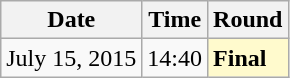<table class="wikitable">
<tr>
<th>Date</th>
<th>Time</th>
<th>Round</th>
</tr>
<tr>
<td>July 15, 2015</td>
<td>14:40</td>
<td style=background:lemonchiffon><strong>Final</strong></td>
</tr>
</table>
